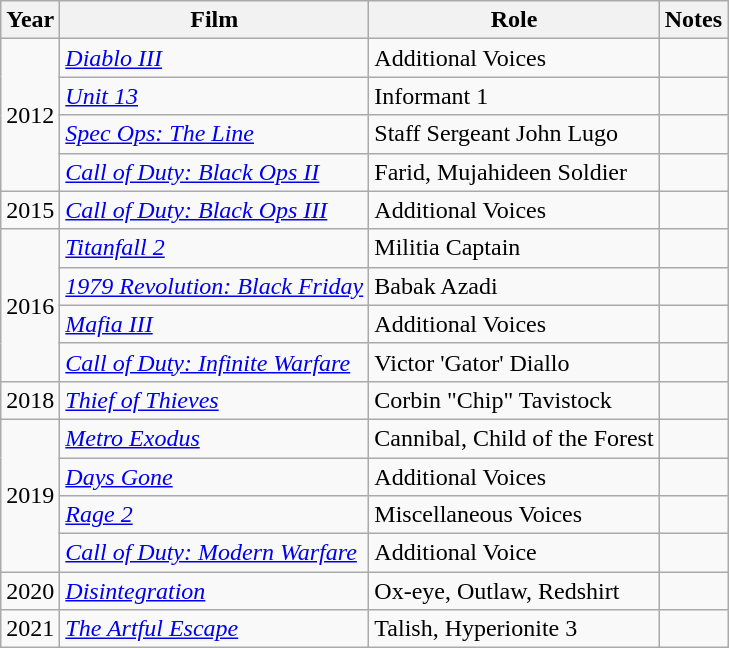<table class="wikitable sortable">
<tr>
<th>Year</th>
<th>Film</th>
<th>Role</th>
<th>Notes</th>
</tr>
<tr>
<td rowspan="4">2012</td>
<td><em><a href='#'>Diablo III</a></em></td>
<td>Additional Voices</td>
<td></td>
</tr>
<tr>
<td><em><a href='#'>Unit 13</a></em></td>
<td>Informant 1</td>
<td></td>
</tr>
<tr>
<td><em><a href='#'>Spec Ops: The Line</a></em></td>
<td>Staff Sergeant John Lugo</td>
<td></td>
</tr>
<tr>
<td><em><a href='#'>Call of Duty: Black Ops II</a></em></td>
<td>Farid, Mujahideen Soldier</td>
<td></td>
</tr>
<tr>
<td>2015</td>
<td><em><a href='#'>Call of Duty: Black Ops III</a></em></td>
<td>Additional Voices</td>
<td></td>
</tr>
<tr>
<td rowspan="4">2016</td>
<td><em><a href='#'>Titanfall 2</a></em></td>
<td>Militia Captain</td>
<td></td>
</tr>
<tr>
<td><em><a href='#'>1979 Revolution: Black Friday</a></em></td>
<td>Babak Azadi</td>
<td></td>
</tr>
<tr>
<td><em><a href='#'>Mafia III</a></em></td>
<td>Additional Voices</td>
<td></td>
</tr>
<tr>
<td><em><a href='#'>Call of Duty: Infinite Warfare</a></em></td>
<td>Victor 'Gator' Diallo</td>
<td></td>
</tr>
<tr>
<td>2018</td>
<td><em><a href='#'>Thief of Thieves</a></em></td>
<td>Corbin "Chip" Tavistock</td>
<td></td>
</tr>
<tr>
<td rowspan="4">2019</td>
<td><em><a href='#'>Metro Exodus</a></em></td>
<td>Cannibal, Child of the Forest</td>
<td></td>
</tr>
<tr>
<td><em><a href='#'>Days Gone</a></em></td>
<td>Additional Voices</td>
<td></td>
</tr>
<tr>
<td><em><a href='#'>Rage 2</a></em></td>
<td>Miscellaneous Voices</td>
<td></td>
</tr>
<tr>
<td><em><a href='#'>Call of Duty: Modern Warfare</a></em></td>
<td>Additional Voice</td>
<td></td>
</tr>
<tr>
<td>2020</td>
<td><em><a href='#'>Disintegration</a></em></td>
<td>Ox-eye, Outlaw, Redshirt</td>
<td></td>
</tr>
<tr>
<td>2021</td>
<td><em><a href='#'>The Artful Escape</a></em></td>
<td>Talish, Hyperionite 3</td>
<td></td>
</tr>
</table>
